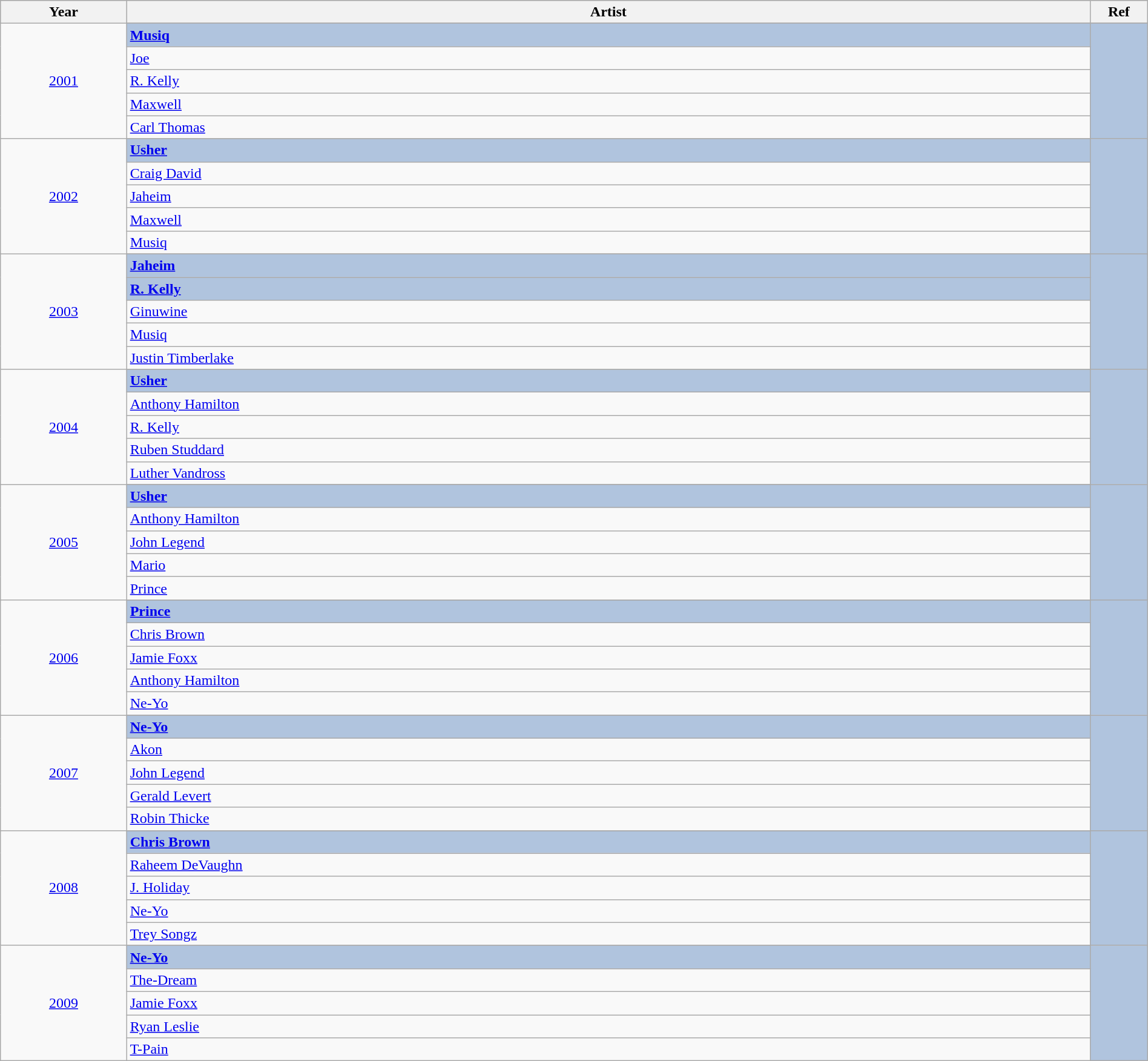<table class="wikitable" style="width:100%;">
<tr style="background:#bebebe;">
<th style="width:11%;">Year</th>
<th style="width:84%;">Artist</th>
<th style="width:5%;">Ref</th>
</tr>
<tr>
<td rowspan="6" align="center"><a href='#'>2001</a></td>
</tr>
<tr style="background:#B0C4DE">
<td><strong><a href='#'>Musiq</a></strong></td>
<td rowspan="6" align="center"></td>
</tr>
<tr>
<td><a href='#'>Joe</a></td>
</tr>
<tr>
<td><a href='#'>R. Kelly</a></td>
</tr>
<tr>
<td><a href='#'>Maxwell</a></td>
</tr>
<tr>
<td><a href='#'>Carl Thomas</a></td>
</tr>
<tr>
<td rowspan="6" align="center"><a href='#'>2002</a></td>
</tr>
<tr style="background:#B0C4DE">
<td><strong><a href='#'>Usher</a></strong></td>
<td rowspan="6" align="center"></td>
</tr>
<tr>
<td><a href='#'>Craig David</a></td>
</tr>
<tr>
<td><a href='#'>Jaheim</a></td>
</tr>
<tr>
<td><a href='#'>Maxwell</a></td>
</tr>
<tr>
<td><a href='#'>Musiq</a></td>
</tr>
<tr>
<td rowspan="6" align="center"><a href='#'>2003</a></td>
</tr>
<tr style="background:#B0C4DE">
<td><strong><a href='#'>Jaheim</a></strong></td>
<td rowspan="6" align="center"></td>
</tr>
<tr style="background:#B0C4DE">
<td><strong><a href='#'>R. Kelly</a></strong></td>
</tr>
<tr>
<td><a href='#'>Ginuwine</a></td>
</tr>
<tr>
<td><a href='#'>Musiq</a></td>
</tr>
<tr>
<td><a href='#'>Justin Timberlake</a></td>
</tr>
<tr>
<td rowspan="6" align="center"><a href='#'>2004</a></td>
</tr>
<tr style="background:#B0C4DE">
<td><strong><a href='#'>Usher</a></strong></td>
<td rowspan="6" align="center"></td>
</tr>
<tr>
<td><a href='#'>Anthony Hamilton</a></td>
</tr>
<tr>
<td><a href='#'>R. Kelly</a></td>
</tr>
<tr>
<td><a href='#'>Ruben Studdard</a></td>
</tr>
<tr>
<td><a href='#'>Luther Vandross</a></td>
</tr>
<tr>
<td rowspan="6" align="center"><a href='#'>2005</a></td>
</tr>
<tr style="background:#B0C4DE">
<td><strong><a href='#'>Usher</a></strong></td>
<td rowspan="6" align="center"></td>
</tr>
<tr>
<td><a href='#'>Anthony Hamilton</a></td>
</tr>
<tr>
<td><a href='#'>John Legend</a></td>
</tr>
<tr>
<td><a href='#'>Mario</a></td>
</tr>
<tr>
<td><a href='#'>Prince</a></td>
</tr>
<tr>
<td rowspan="6" align="center"><a href='#'>2006</a></td>
</tr>
<tr style="background:#B0C4DE">
<td><strong><a href='#'>Prince</a></strong></td>
<td rowspan="6" align="center"></td>
</tr>
<tr>
<td><a href='#'>Chris Brown</a></td>
</tr>
<tr>
<td><a href='#'>Jamie Foxx</a></td>
</tr>
<tr>
<td><a href='#'>Anthony Hamilton</a></td>
</tr>
<tr>
<td><a href='#'>Ne-Yo</a></td>
</tr>
<tr>
<td rowspan="6" align="center"><a href='#'>2007</a></td>
</tr>
<tr style="background:#B0C4DE">
<td><strong><a href='#'>Ne-Yo</a></strong></td>
<td rowspan="6" align="center"></td>
</tr>
<tr>
<td><a href='#'>Akon</a></td>
</tr>
<tr>
<td><a href='#'>John Legend</a></td>
</tr>
<tr>
<td><a href='#'>Gerald Levert</a></td>
</tr>
<tr>
<td><a href='#'>Robin Thicke</a></td>
</tr>
<tr>
<td rowspan="6" align="center"><a href='#'>2008</a></td>
</tr>
<tr style="background:#B0C4DE">
<td><strong><a href='#'>Chris Brown</a></strong></td>
<td rowspan="6" align="center"></td>
</tr>
<tr>
<td><a href='#'>Raheem DeVaughn</a></td>
</tr>
<tr>
<td><a href='#'>J. Holiday</a></td>
</tr>
<tr>
<td><a href='#'>Ne-Yo</a></td>
</tr>
<tr>
<td><a href='#'>Trey Songz</a></td>
</tr>
<tr>
<td rowspan="6" align="center"><a href='#'>2009</a></td>
</tr>
<tr style="background:#B0C4DE">
<td><strong><a href='#'>Ne-Yo</a></strong></td>
<td rowspan="6" align="center"></td>
</tr>
<tr>
<td><a href='#'>The-Dream</a></td>
</tr>
<tr>
<td><a href='#'>Jamie Foxx</a></td>
</tr>
<tr>
<td><a href='#'>Ryan Leslie</a></td>
</tr>
<tr>
<td><a href='#'>T-Pain</a></td>
</tr>
</table>
